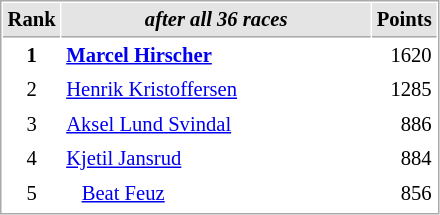<table cellspacing="1" cellpadding="3" style="border:1px solid #aaa; font-size:86%;">
<tr style="background:#e4e4e4;">
<th style="border-bottom:1px solid #aaa; width:10px;">Rank</th>
<th style="border-bottom:1px solid #aaa; width:200px; white-space:nowrap;"><em>after all 36 races</em></th>
<th style="border-bottom:1px solid #aaa; width:20px;">Points</th>
</tr>
<tr>
<td style="text-align:center;"><strong>1</strong></td>
<td> <strong><a href='#'>Marcel Hirscher</a></strong></td>
<td align="right">1620</td>
</tr>
<tr>
<td style="text-align:center;">2</td>
<td> <a href='#'>Henrik Kristoffersen</a></td>
<td align="right">1285</td>
</tr>
<tr>
<td style="text-align:center;">3</td>
<td> <a href='#'>Aksel Lund Svindal</a></td>
<td align="right">886</td>
</tr>
<tr>
<td style="text-align:center;">4</td>
<td> <a href='#'>Kjetil Jansrud</a></td>
<td align="right">884</td>
</tr>
<tr>
<td style="text-align:center;">5</td>
<td>   <a href='#'>Beat Feuz</a></td>
<td align="right">856</td>
</tr>
<tr>
</tr>
</table>
